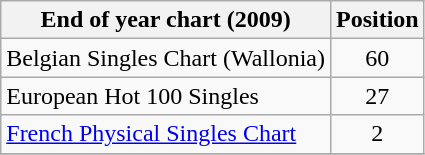<table class="wikitable sortable">
<tr>
<th>End of year chart (2009)</th>
<th>Position</th>
</tr>
<tr>
<td>Belgian Singles Chart (Wallonia)</td>
<td align="center">60</td>
</tr>
<tr>
<td>European Hot 100 Singles</td>
<td align="center">27</td>
</tr>
<tr>
<td><a href='#'>French Physical Singles Chart</a></td>
<td align="center">2</td>
</tr>
<tr>
</tr>
</table>
